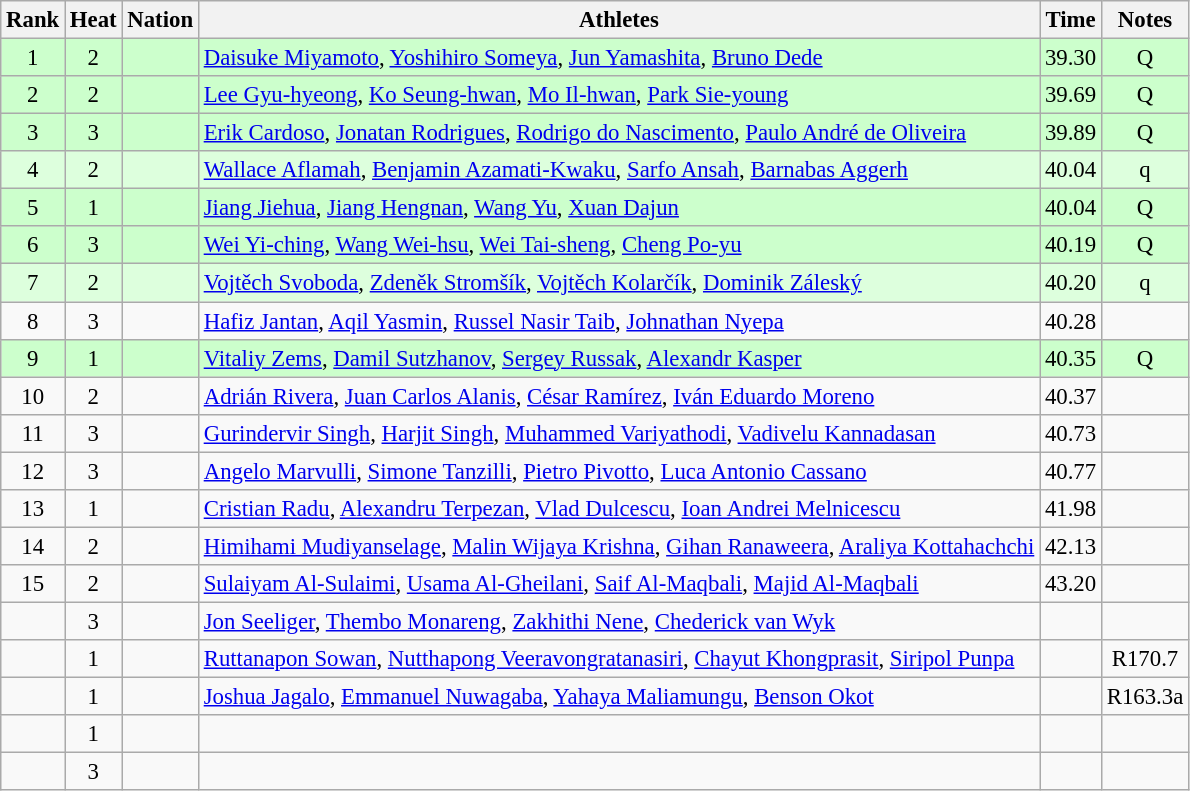<table class="wikitable sortable" style="text-align:center;font-size:95%">
<tr>
<th>Rank</th>
<th>Heat</th>
<th>Nation</th>
<th>Athletes</th>
<th>Time</th>
<th>Notes</th>
</tr>
<tr bgcolor=ccffcc>
<td>1</td>
<td>2</td>
<td align=left></td>
<td align=left><a href='#'>Daisuke Miyamoto</a>, <a href='#'>Yoshihiro Someya</a>, <a href='#'>Jun Yamashita</a>, <a href='#'>Bruno Dede</a></td>
<td>39.30</td>
<td>Q</td>
</tr>
<tr bgcolor=ccffcc>
<td>2</td>
<td>2</td>
<td align=left></td>
<td align=left><a href='#'>Lee Gyu-hyeong</a>, <a href='#'>Ko Seung-hwan</a>, <a href='#'>Mo Il-hwan</a>, <a href='#'>Park Sie-young</a></td>
<td>39.69</td>
<td>Q</td>
</tr>
<tr bgcolor=ccffcc>
<td>3</td>
<td>3</td>
<td align=left></td>
<td align=left><a href='#'>Erik Cardoso</a>, <a href='#'>Jonatan Rodrigues</a>, <a href='#'>Rodrigo do Nascimento</a>, <a href='#'>Paulo André de Oliveira</a></td>
<td>39.89</td>
<td>Q</td>
</tr>
<tr bgcolor=ddffdd>
<td>4</td>
<td>2</td>
<td align=left></td>
<td align=left><a href='#'>Wallace Aflamah</a>, <a href='#'>Benjamin Azamati-Kwaku</a>, <a href='#'>Sarfo Ansah</a>, <a href='#'>Barnabas Aggerh</a></td>
<td>40.04</td>
<td>q</td>
</tr>
<tr bgcolor=ccffcc>
<td>5</td>
<td>1</td>
<td align=left></td>
<td align=left><a href='#'>Jiang Jiehua</a>, <a href='#'>Jiang Hengnan</a>, <a href='#'>Wang Yu</a>, <a href='#'>Xuan Dajun</a></td>
<td>40.04</td>
<td>Q</td>
</tr>
<tr bgcolor=ccffcc>
<td>6</td>
<td>3</td>
<td align=left></td>
<td align=left><a href='#'>Wei Yi-ching</a>, <a href='#'>Wang Wei-hsu</a>, <a href='#'>Wei Tai-sheng</a>, <a href='#'>Cheng Po-yu</a></td>
<td>40.19</td>
<td>Q</td>
</tr>
<tr bgcolor=ddffdd>
<td>7</td>
<td>2</td>
<td align=left></td>
<td align=left><a href='#'>Vojtěch Svoboda</a>, <a href='#'>Zdeněk Stromšík</a>, <a href='#'>Vojtěch Kolarčík</a>, <a href='#'>Dominik Záleský</a></td>
<td>40.20</td>
<td>q</td>
</tr>
<tr>
<td>8</td>
<td>3</td>
<td align=left></td>
<td align=left><a href='#'>Hafiz Jantan</a>, <a href='#'>Aqil Yasmin</a>, <a href='#'>Russel Nasir Taib</a>, <a href='#'>Johnathan Nyepa</a></td>
<td>40.28</td>
<td></td>
</tr>
<tr bgcolor=ccffcc>
<td>9</td>
<td>1</td>
<td align=left></td>
<td align=left><a href='#'>Vitaliy Zems</a>, <a href='#'>Damil Sutzhanov</a>, <a href='#'>Sergey Russak</a>, <a href='#'>Alexandr Kasper</a></td>
<td>40.35</td>
<td>Q</td>
</tr>
<tr>
<td>10</td>
<td>2</td>
<td align=left></td>
<td align=left><a href='#'>Adrián Rivera</a>, <a href='#'>Juan Carlos Alanis</a>, <a href='#'>César Ramírez</a>, <a href='#'>Iván Eduardo Moreno</a></td>
<td>40.37</td>
<td></td>
</tr>
<tr>
<td>11</td>
<td>3</td>
<td align=left></td>
<td align=left><a href='#'>Gurindervir Singh</a>, <a href='#'>Harjit Singh</a>, <a href='#'>Muhammed Variyathodi</a>, <a href='#'>Vadivelu Kannadasan</a></td>
<td>40.73</td>
<td></td>
</tr>
<tr>
<td>12</td>
<td>3</td>
<td align=left></td>
<td align=left><a href='#'>Angelo Marvulli</a>, <a href='#'>Simone Tanzilli</a>, <a href='#'>Pietro Pivotto</a>, <a href='#'>Luca Antonio Cassano</a></td>
<td>40.77</td>
<td></td>
</tr>
<tr>
<td>13</td>
<td>1</td>
<td align=left></td>
<td align=left><a href='#'>Cristian Radu</a>, <a href='#'>Alexandru Terpezan</a>, <a href='#'>Vlad Dulcescu</a>, <a href='#'>Ioan Andrei Melnicescu</a></td>
<td>41.98</td>
<td></td>
</tr>
<tr>
<td>14</td>
<td>2</td>
<td align=left></td>
<td align=left><a href='#'>Himihami Mudiyanselage</a>, <a href='#'>Malin Wijaya Krishna</a>, <a href='#'>Gihan Ranaweera</a>, <a href='#'>Araliya Kottahachchi</a></td>
<td>42.13</td>
<td></td>
</tr>
<tr>
<td>15</td>
<td>2</td>
<td align=left></td>
<td align=left><a href='#'>Sulaiyam Al-Sulaimi</a>, <a href='#'>Usama Al-Gheilani</a>, <a href='#'>Saif Al-Maqbali</a>, <a href='#'>Majid Al-Maqbali</a></td>
<td>43.20</td>
<td></td>
</tr>
<tr>
<td></td>
<td>3</td>
<td align=left></td>
<td align=left><a href='#'>Jon Seeliger</a>, <a href='#'>Thembo Monareng</a>, <a href='#'>Zakhithi Nene</a>, <a href='#'>Chederick van Wyk</a></td>
<td></td>
<td></td>
</tr>
<tr>
<td></td>
<td>1</td>
<td align=left></td>
<td align=left><a href='#'>Ruttanapon Sowan</a>, <a href='#'>Nutthapong Veeravongratanasiri</a>, <a href='#'>Chayut Khongprasit</a>, <a href='#'>Siripol Punpa</a></td>
<td></td>
<td>R170.7</td>
</tr>
<tr>
<td></td>
<td>1</td>
<td align=left></td>
<td align=left><a href='#'>Joshua Jagalo</a>, <a href='#'>Emmanuel Nuwagaba</a>, <a href='#'>Yahaya Maliamungu</a>, <a href='#'>Benson Okot</a></td>
<td></td>
<td>R163.3a</td>
</tr>
<tr>
<td></td>
<td>1</td>
<td align=left></td>
<td align=left></td>
<td></td>
<td></td>
</tr>
<tr>
<td></td>
<td>3</td>
<td align=left></td>
<td align=left></td>
<td></td>
<td></td>
</tr>
</table>
